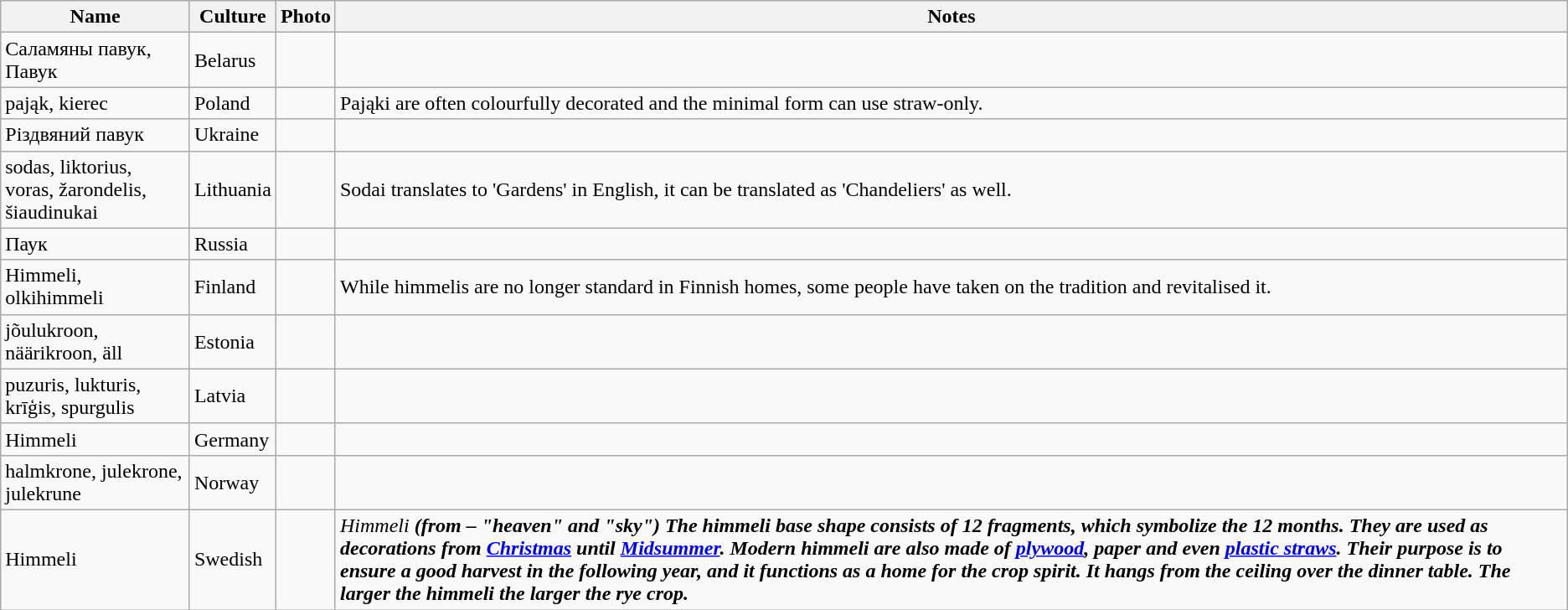<table class="wikitable">
<tr>
<th>Name</th>
<th>Culture</th>
<th>Photo</th>
<th>Notes</th>
</tr>
<tr>
<td>Саламяны павук, Павук</td>
<td>Belarus</td>
<td></td>
<td></td>
</tr>
<tr>
<td>pająk, kierec</td>
<td>Poland</td>
<td></td>
<td>Pająki are often colourfully decorated and the minimal form can use straw-only.</td>
</tr>
<tr>
<td>Різдвяний павук</td>
<td>Ukraine</td>
<td></td>
<td></td>
</tr>
<tr>
<td>sodas, liktorius, voras, žarondelis, šiaudinukai</td>
<td>Lithuania</td>
<td></td>
<td>Sodai translates to 'Gardens' in English, it can be translated as 'Chandeliers' as well.</td>
</tr>
<tr>
<td>Паук</td>
<td>Russia</td>
<td></td>
<td></td>
</tr>
<tr>
<td>Himmeli, olkihimmeli</td>
<td>Finland</td>
<td></td>
<td>While himmelis are no longer standard in Finnish homes, some people have taken on the tradition and revitalised it.</td>
</tr>
<tr>
<td>jõulukroon, näärikroon, äll</td>
<td>Estonia</td>
<td></td>
<td></td>
</tr>
<tr>
<td>puzuris, lukturis, krīģis, spurgulis</td>
<td>Latvia</td>
<td></td>
<td></td>
</tr>
<tr>
<td>Himmeli</td>
<td>Germany</td>
<td></td>
<td></td>
</tr>
<tr>
<td>halmkrone, julekrone, julekrune</td>
<td>Norway</td>
<td></td>
<td></td>
</tr>
<tr>
<td>Himmeli</td>
<td>Swedish</td>
<td></td>
<td><em>Himmeli<strong> (from  – "heaven" and "sky") The himmeli base shape consists of 12 fragments, which symbolize the 12 months. They are used as decorations from <a href='#'>Christmas</a> until <a href='#'>Midsummer</a>. Modern himmeli are also made of <a href='#'>plywood</a>, paper and even <a href='#'>plastic straws</a>. Their purpose is to ensure a good harvest in the following year, and it functions as a home for the crop spirit. It hangs from the ceiling over the dinner table. The larger the himmeli the larger the rye crop.</td>
</tr>
</table>
